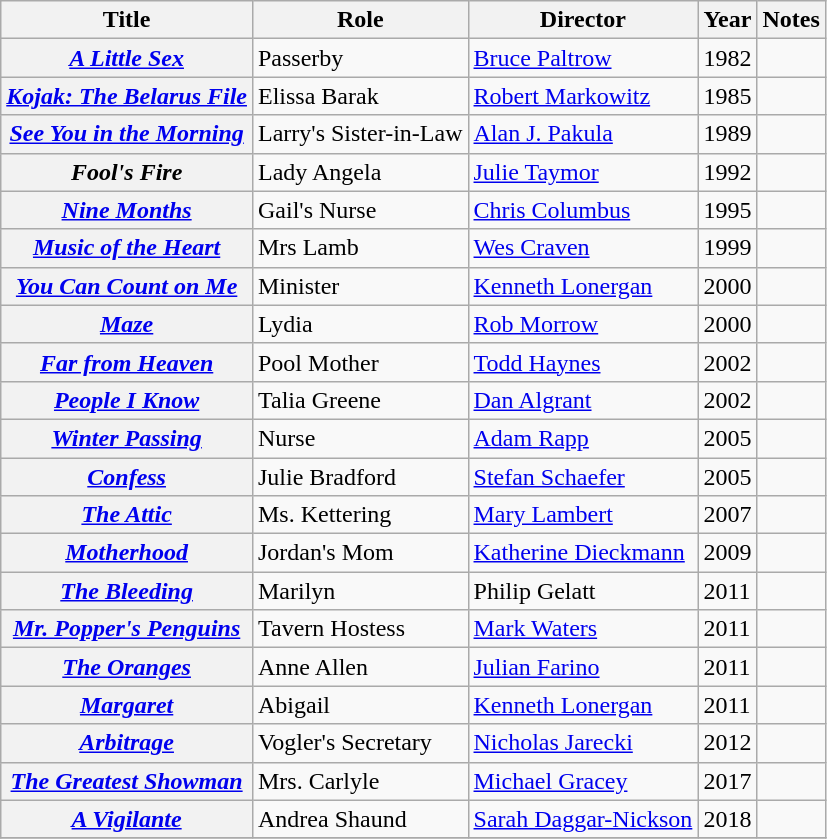<table class="wikitable plainrowheaders sortable">
<tr>
<th scope="col">Title</th>
<th scope="col">Role</th>
<th scope="col">Director</th>
<th scope="col">Year</th>
<th scope="col" class="unsortable">Notes</th>
</tr>
<tr>
<th scope="row"><em><a href='#'>A Little Sex</a></em></th>
<td>Passerby</td>
<td><a href='#'>Bruce Paltrow</a></td>
<td>1982</td>
<td></td>
</tr>
<tr>
<th scope="row"><em><a href='#'>Kojak: The Belarus File</a></em></th>
<td>Elissa Barak</td>
<td><a href='#'>Robert Markowitz</a></td>
<td>1985</td>
<td></td>
</tr>
<tr>
<th scope="row"><em><a href='#'>See You in the Morning</a></em></th>
<td>Larry's Sister-in-Law</td>
<td><a href='#'>Alan J. Pakula</a></td>
<td>1989</td>
<td></td>
</tr>
<tr>
<th scope="row"><em>Fool's Fire</em></th>
<td>Lady Angela</td>
<td><a href='#'>Julie Taymor</a></td>
<td>1992</td>
<td></td>
</tr>
<tr>
<th scope="row"><em><a href='#'>Nine Months</a></em></th>
<td>Gail's Nurse</td>
<td><a href='#'>Chris Columbus</a></td>
<td>1995</td>
<td></td>
</tr>
<tr>
<th scope="row"><em><a href='#'>Music of the Heart</a></em></th>
<td>Mrs Lamb</td>
<td><a href='#'>Wes Craven</a></td>
<td>1999</td>
<td></td>
</tr>
<tr>
<th scope="row"><em><a href='#'>You Can Count on Me</a> </em></th>
<td>Minister</td>
<td><a href='#'>Kenneth Lonergan</a></td>
<td>2000</td>
<td></td>
</tr>
<tr>
<th scope="row"><em><a href='#'>Maze</a></em></th>
<td>Lydia</td>
<td><a href='#'>Rob Morrow</a></td>
<td>2000</td>
<td></td>
</tr>
<tr>
<th scope="row"><em><a href='#'>Far from Heaven</a></em></th>
<td>Pool Mother</td>
<td><a href='#'>Todd Haynes</a></td>
<td>2002</td>
<td></td>
</tr>
<tr>
<th scope="row"><em><a href='#'>People I Know</a></em></th>
<td>Talia Greene</td>
<td><a href='#'>Dan Algrant</a></td>
<td>2002</td>
<td></td>
</tr>
<tr>
<th scope="row"><em><a href='#'>Winter Passing</a></em></th>
<td>Nurse</td>
<td><a href='#'>Adam Rapp</a></td>
<td>2005</td>
<td></td>
</tr>
<tr>
<th scope="row"><em><a href='#'>Confess</a></em></th>
<td>Julie Bradford</td>
<td><a href='#'>Stefan Schaefer</a></td>
<td>2005</td>
<td></td>
</tr>
<tr>
<th scope="row"><em><a href='#'>The Attic</a></em></th>
<td>Ms. Kettering</td>
<td><a href='#'>Mary Lambert</a></td>
<td>2007</td>
<td></td>
</tr>
<tr>
<th scope="row"><em><a href='#'>Motherhood</a></em></th>
<td>Jordan's Mom</td>
<td><a href='#'>Katherine Dieckmann</a></td>
<td>2009</td>
<td></td>
</tr>
<tr>
<th scope="row"><em><a href='#'>The Bleeding</a></em></th>
<td>Marilyn</td>
<td>Philip Gelatt</td>
<td>2011</td>
<td></td>
</tr>
<tr>
<th scope="row"><em><a href='#'>Mr. Popper's Penguins</a></em></th>
<td>Tavern Hostess</td>
<td><a href='#'>Mark Waters</a></td>
<td>2011</td>
<td></td>
</tr>
<tr>
<th scope="row"><em><a href='#'>The Oranges</a></em></th>
<td>Anne Allen</td>
<td><a href='#'>Julian Farino</a></td>
<td>2011</td>
<td></td>
</tr>
<tr>
<th scope="row"><em><a href='#'>Margaret</a></em></th>
<td>Abigail</td>
<td><a href='#'>Kenneth Lonergan</a></td>
<td>2011</td>
<td></td>
</tr>
<tr>
<th scope="row"><em><a href='#'>Arbitrage</a></em></th>
<td>Vogler's Secretary</td>
<td><a href='#'>Nicholas Jarecki</a></td>
<td>2012</td>
<td></td>
</tr>
<tr>
<th scope="row"><em><a href='#'>The Greatest Showman</a></em></th>
<td>Mrs. Carlyle</td>
<td><a href='#'>Michael Gracey</a></td>
<td>2017</td>
<td></td>
</tr>
<tr>
<th scope="row"><em><a href='#'>A Vigilante</a></em></th>
<td>Andrea Shaund</td>
<td><a href='#'>Sarah Daggar-Nickson</a></td>
<td>2018</td>
<td></td>
</tr>
<tr>
</tr>
</table>
